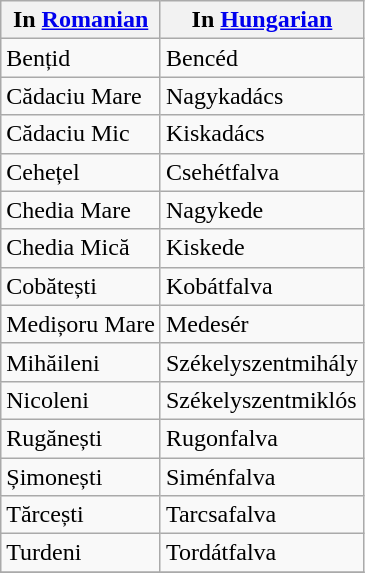<table class="wikitable collapsible sortable">
<tr>
<th>In <a href='#'>Romanian</a></th>
<th>In <a href='#'>Hungarian</a></th>
</tr>
<tr>
<td>Bențid</td>
<td>Bencéd</td>
</tr>
<tr>
<td>Cădaciu Mare</td>
<td>Nagykadács</td>
</tr>
<tr>
<td>Cădaciu Mic</td>
<td>Kiskadács</td>
</tr>
<tr>
<td>Cehețel</td>
<td>Csehétfalva</td>
</tr>
<tr>
<td>Chedia Mare</td>
<td>Nagykede</td>
</tr>
<tr>
<td>Chedia Mică</td>
<td>Kiskede</td>
</tr>
<tr>
<td>Cobătești</td>
<td>Kobátfalva</td>
</tr>
<tr>
<td>Medișoru Mare</td>
<td>Medesér</td>
</tr>
<tr>
<td>Mihăileni</td>
<td>Székelyszentmihály</td>
</tr>
<tr>
<td>Nicoleni</td>
<td>Székelyszentmiklós</td>
</tr>
<tr>
<td>Rugănești</td>
<td>Rugonfalva</td>
</tr>
<tr>
<td>Șimonești</td>
<td>Siménfalva</td>
</tr>
<tr>
<td>Tărcești</td>
<td>Tarcsafalva</td>
</tr>
<tr>
<td>Turdeni</td>
<td>Tordátfalva</td>
</tr>
<tr>
</tr>
</table>
